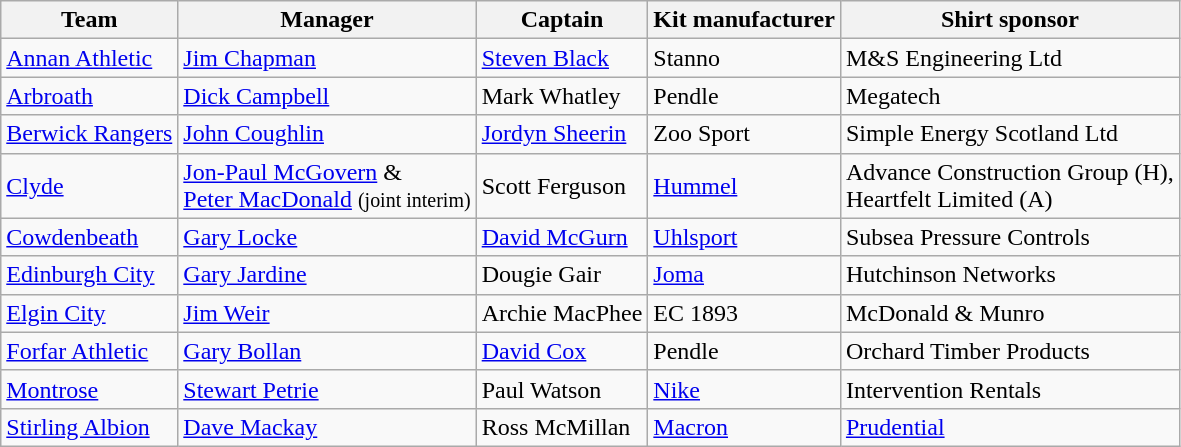<table class="wikitable">
<tr>
<th>Team</th>
<th>Manager</th>
<th>Captain</th>
<th>Kit manufacturer</th>
<th>Shirt sponsor</th>
</tr>
<tr>
<td><a href='#'>Annan Athletic</a></td>
<td> <a href='#'>Jim Chapman</a></td>
<td> <a href='#'>Steven Black</a></td>
<td>Stanno</td>
<td>M&S Engineering Ltd</td>
</tr>
<tr>
<td><a href='#'>Arbroath</a></td>
<td> <a href='#'>Dick Campbell</a></td>
<td> Mark Whatley</td>
<td>Pendle</td>
<td>Megatech</td>
</tr>
<tr>
<td><a href='#'>Berwick Rangers</a></td>
<td> <a href='#'>John Coughlin</a></td>
<td> <a href='#'>Jordyn Sheerin</a></td>
<td>Zoo Sport</td>
<td>Simple Energy Scotland Ltd</td>
</tr>
<tr>
<td><a href='#'>Clyde</a></td>
<td> <a href='#'>Jon-Paul McGovern</a> &<br> <a href='#'>Peter MacDonald</a> <small>(joint interim)</small></td>
<td> Scott Ferguson</td>
<td><a href='#'>Hummel</a></td>
<td>Advance Construction Group (H),<br> Heartfelt Limited (A)</td>
</tr>
<tr>
<td><a href='#'>Cowdenbeath</a></td>
<td> <a href='#'>Gary Locke</a></td>
<td> <a href='#'>David McGurn</a></td>
<td><a href='#'>Uhlsport</a></td>
<td>Subsea Pressure Controls</td>
</tr>
<tr>
<td><a href='#'>Edinburgh City</a></td>
<td> <a href='#'>Gary Jardine</a></td>
<td> Dougie Gair</td>
<td><a href='#'>Joma</a></td>
<td>Hutchinson Networks</td>
</tr>
<tr>
<td><a href='#'>Elgin City</a></td>
<td> <a href='#'>Jim Weir</a></td>
<td> Archie MacPhee</td>
<td>EC 1893</td>
<td>McDonald & Munro</td>
</tr>
<tr>
<td><a href='#'>Forfar Athletic</a></td>
<td> <a href='#'>Gary Bollan</a></td>
<td> <a href='#'>David Cox</a></td>
<td>Pendle</td>
<td>Orchard Timber Products</td>
</tr>
<tr>
<td><a href='#'>Montrose</a></td>
<td> <a href='#'>Stewart Petrie</a></td>
<td> Paul Watson</td>
<td><a href='#'>Nike</a></td>
<td>Intervention Rentals</td>
</tr>
<tr>
<td><a href='#'>Stirling Albion</a></td>
<td> <a href='#'>Dave Mackay</a></td>
<td> Ross McMillan</td>
<td><a href='#'>Macron</a></td>
<td><a href='#'>Prudential</a></td>
</tr>
</table>
